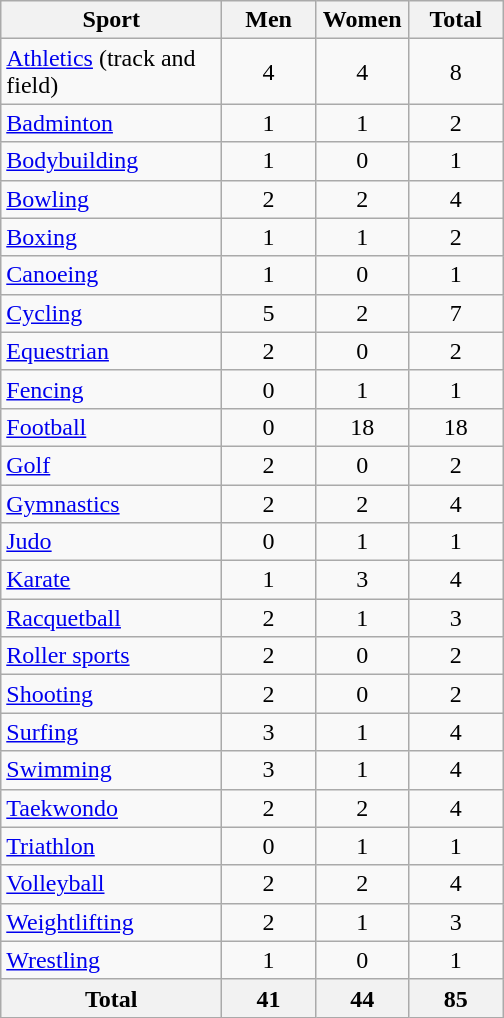<table class="wikitable sortable" style="text-align:center;">
<tr>
<th width=140>Sport</th>
<th width=55>Men</th>
<th width=55>Women</th>
<th width=55>Total</th>
</tr>
<tr>
<td align=left><a href='#'>Athletics</a> (track and field)</td>
<td>4</td>
<td>4</td>
<td>8</td>
</tr>
<tr>
<td align=left><a href='#'>Badminton</a></td>
<td>1</td>
<td>1</td>
<td>2</td>
</tr>
<tr>
<td align=left><a href='#'>Bodybuilding</a></td>
<td>1</td>
<td>0</td>
<td>1</td>
</tr>
<tr>
<td align=left><a href='#'>Bowling</a></td>
<td>2</td>
<td>2</td>
<td>4</td>
</tr>
<tr>
<td align=left><a href='#'>Boxing</a></td>
<td>1</td>
<td>1</td>
<td>2</td>
</tr>
<tr>
<td align=left><a href='#'>Canoeing</a></td>
<td>1</td>
<td>0</td>
<td>1</td>
</tr>
<tr>
<td align=left><a href='#'>Cycling</a></td>
<td>5</td>
<td>2</td>
<td>7</td>
</tr>
<tr>
<td align=left><a href='#'>Equestrian</a></td>
<td>2</td>
<td>0</td>
<td>2</td>
</tr>
<tr>
<td align=left><a href='#'>Fencing</a></td>
<td>0</td>
<td>1</td>
<td>1</td>
</tr>
<tr>
<td align=left><a href='#'>Football</a></td>
<td>0</td>
<td>18</td>
<td>18</td>
</tr>
<tr>
<td align=left><a href='#'>Golf</a></td>
<td>2</td>
<td>0</td>
<td>2</td>
</tr>
<tr>
<td align=left><a href='#'>Gymnastics</a></td>
<td>2</td>
<td>2</td>
<td>4</td>
</tr>
<tr>
<td align=left><a href='#'>Judo</a></td>
<td>0</td>
<td>1</td>
<td>1</td>
</tr>
<tr>
<td align=left><a href='#'>Karate</a></td>
<td>1</td>
<td>3</td>
<td>4</td>
</tr>
<tr>
<td align=left><a href='#'>Racquetball</a></td>
<td>2</td>
<td>1</td>
<td>3</td>
</tr>
<tr>
<td align=left><a href='#'>Roller sports</a></td>
<td>2</td>
<td>0</td>
<td>2</td>
</tr>
<tr>
<td align=left><a href='#'>Shooting</a></td>
<td>2</td>
<td>0</td>
<td>2</td>
</tr>
<tr>
<td align=left><a href='#'>Surfing</a></td>
<td>3</td>
<td>1</td>
<td>4</td>
</tr>
<tr>
<td align=left><a href='#'>Swimming</a></td>
<td>3</td>
<td>1</td>
<td>4</td>
</tr>
<tr>
<td align=left><a href='#'>Taekwondo</a></td>
<td>2</td>
<td>2</td>
<td>4</td>
</tr>
<tr>
<td align=left><a href='#'>Triathlon</a></td>
<td>0</td>
<td>1</td>
<td>1</td>
</tr>
<tr>
<td align=left><a href='#'>Volleyball</a></td>
<td>2</td>
<td>2</td>
<td>4</td>
</tr>
<tr>
<td align=left><a href='#'>Weightlifting</a></td>
<td>2</td>
<td>1</td>
<td>3</td>
</tr>
<tr>
<td align=left><a href='#'>Wrestling</a></td>
<td>1</td>
<td>0</td>
<td>1</td>
</tr>
<tr>
<th>Total</th>
<th>41</th>
<th>44</th>
<th>85</th>
</tr>
</table>
